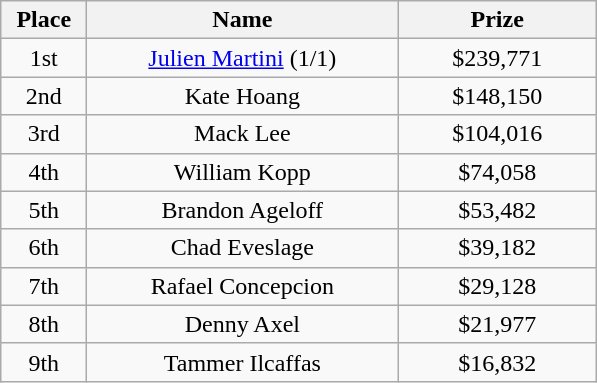<table class="wikitable">
<tr>
<th width="50">Place</th>
<th width="200">Name</th>
<th width="125">Prize</th>
</tr>
<tr>
<td align = "center">1st</td>
<td align = "center"><a href='#'>Julien Martini</a> (1/1)</td>
<td align = "center">$239,771</td>
</tr>
<tr>
<td align = "center">2nd</td>
<td align = "center">Kate Hoang</td>
<td align = "center">$148,150</td>
</tr>
<tr>
<td align = "center">3rd</td>
<td align = "center">Mack Lee</td>
<td align = "center">$104,016</td>
</tr>
<tr>
<td align = "center">4th</td>
<td align = "center">William Kopp</td>
<td align = "center">$74,058</td>
</tr>
<tr>
<td align = "center">5th</td>
<td align = "center">Brandon Ageloff</td>
<td align = "center">$53,482</td>
</tr>
<tr>
<td align = "center">6th</td>
<td align = "center">Chad Eveslage</td>
<td align = "center">$39,182</td>
</tr>
<tr>
<td align = "center">7th</td>
<td align = "center">Rafael Concepcion</td>
<td align = "center">$29,128</td>
</tr>
<tr>
<td align = "center">8th</td>
<td align = "center">Denny Axel</td>
<td align = "center">$21,977</td>
</tr>
<tr>
<td align = "center">9th</td>
<td align = "center">Tammer Ilcaffas</td>
<td align = "center">$16,832</td>
</tr>
</table>
